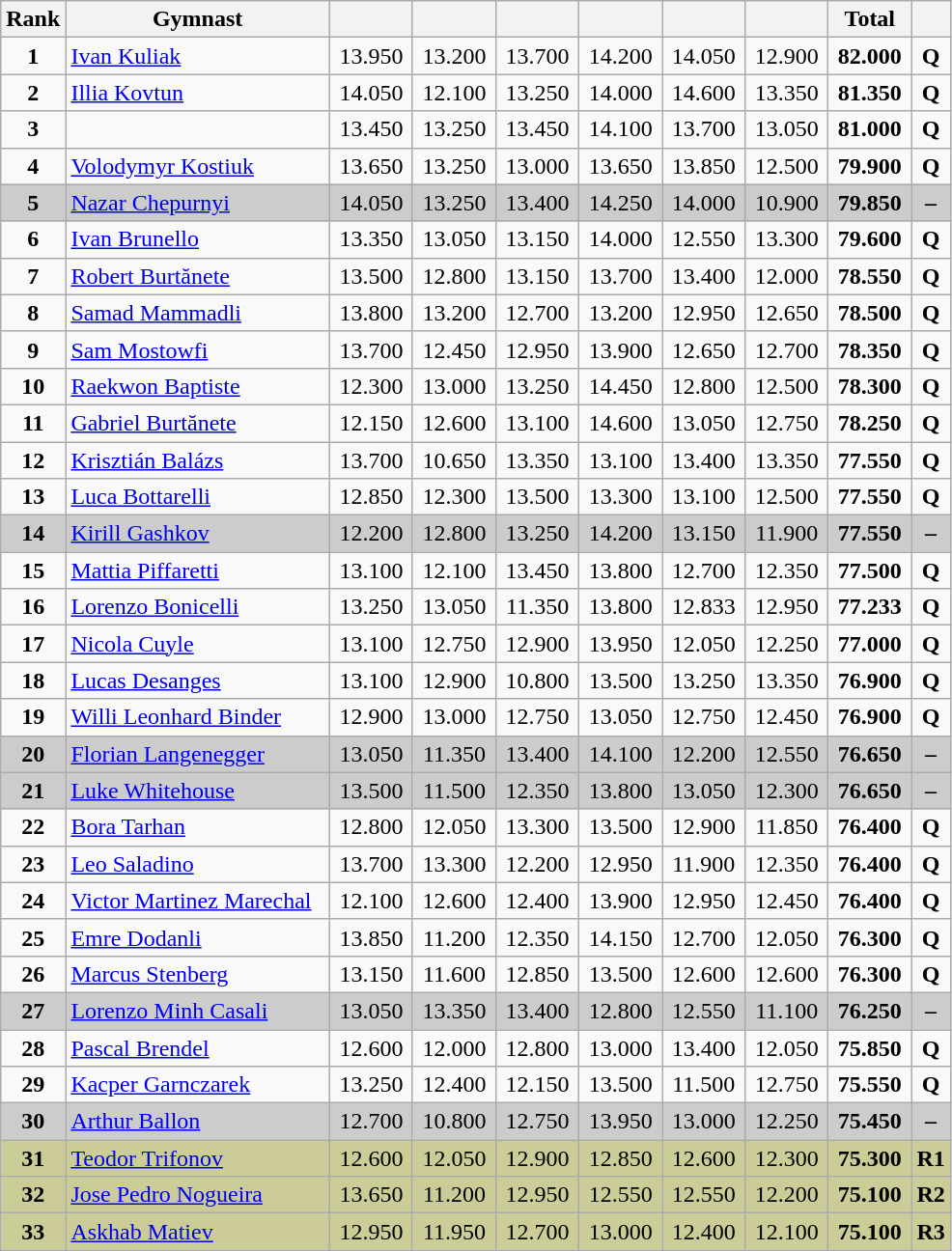<table class="wikitable sortable" style="text-align:center; font-size:100%">
<tr>
<th scope="col" style="width:15px;">Rank</th>
<th scope="col" style="width:175px;">Gymnast</th>
<th scope="col" style="width:50px;"></th>
<th scope="col" style="width:50px;"></th>
<th scope="col" style="width:50px;"></th>
<th scope="col" style="width:50px;"></th>
<th scope="col" style="width:50px;"></th>
<th scope="col" style="width:50px;"></th>
<th scope="col" style="width:50px;">Total</th>
<th scope="col" style="width:15px;"></th>
</tr>
<tr>
<td scope="row" style="text-align:center;"><strong>1</strong></td>
<td style="text-align:left;"> <a href='#'>Ivan Kuliak</a></td>
<td>13.950</td>
<td>13.200</td>
<td>13.700</td>
<td>14.200</td>
<td>14.050</td>
<td>12.900</td>
<td><strong>82.000</strong></td>
<td><strong>Q</strong></td>
</tr>
<tr>
<td scope="row" style="text-align:center;"><strong>2</strong></td>
<td style="text-align:left;"> <a href='#'>Illia Kovtun</a></td>
<td>14.050</td>
<td>12.100</td>
<td>13.250</td>
<td>14.000</td>
<td>14.600</td>
<td>13.350</td>
<td><strong>81.350</strong></td>
<td><strong>Q</strong></td>
</tr>
<tr>
<td scope="row" style="text-align:center;"><strong>3</strong></td>
<td style="text-align:left;"></td>
<td>13.450</td>
<td>13.250</td>
<td>13.450</td>
<td>14.100</td>
<td>13.700</td>
<td>13.050</td>
<td><strong>81.000</strong></td>
<td><strong>Q</strong></td>
</tr>
<tr>
<td scope="row" style="text-align:center;"><strong>4</strong></td>
<td style="text-align:left;"> <a href='#'>Volodymyr Kostiuk</a></td>
<td>13.650</td>
<td>13.250</td>
<td>13.000</td>
<td>13.650</td>
<td>13.850</td>
<td>12.500</td>
<td><strong>79.900</strong></td>
<td><strong>Q</strong></td>
</tr>
<tr style="background:#cccccc;">
<td scope="row" style="text-align:center;"><strong>5</strong></td>
<td style="text-align:left;"> <a href='#'>Nazar Chepurnyi</a></td>
<td>14.050</td>
<td>13.250</td>
<td>13.400</td>
<td>14.250</td>
<td>14.000</td>
<td>10.900</td>
<td><strong>79.850</strong></td>
<td><strong>–</strong></td>
</tr>
<tr>
<td scope="row" style="text-align:center;"><strong>6</strong></td>
<td style="text-align:left;"> <a href='#'>Ivan Brunello</a></td>
<td>13.350</td>
<td>13.050</td>
<td>13.150</td>
<td>14.000</td>
<td>12.550</td>
<td>13.300</td>
<td><strong>79.600</strong></td>
<td><strong>Q</strong></td>
</tr>
<tr>
<td scope="row" style="text-align:center;"><strong>7</strong></td>
<td style="text-align:left;"> <a href='#'>Robert Burtănete</a></td>
<td>13.500</td>
<td>12.800</td>
<td>13.150</td>
<td>13.700</td>
<td>13.400</td>
<td>12.000</td>
<td><strong>78.550</strong></td>
<td><strong>Q</strong></td>
</tr>
<tr>
<td scope="row" style="text-align:center;"><strong>8</strong></td>
<td style="text-align:left;"> <a href='#'>Samad Mammadli</a></td>
<td>13.800</td>
<td>13.200</td>
<td>12.700</td>
<td>13.200</td>
<td>12.950</td>
<td>12.650</td>
<td><strong>78.500</strong></td>
<td><strong>Q</strong></td>
</tr>
<tr>
<td scope="row" style="text-align:center;"><strong>9</strong></td>
<td style="text-align:left;"> <a href='#'>Sam Mostowfi</a></td>
<td>13.700</td>
<td>12.450</td>
<td>12.950</td>
<td>13.900</td>
<td>12.650</td>
<td>12.700</td>
<td><strong>78.350</strong></td>
<td><strong>Q</strong></td>
</tr>
<tr>
<td scope="row" style="text-align:center;"><strong>10</strong></td>
<td style="text-align:left;"> <a href='#'>Raekwon Baptiste</a></td>
<td>12.300</td>
<td>13.000</td>
<td>13.250</td>
<td>14.450</td>
<td>12.800</td>
<td>12.500</td>
<td><strong>78.300</strong></td>
<td><strong>Q</strong></td>
</tr>
<tr>
<td scope="row" style="text-align:center;"><strong>11</strong></td>
<td style="text-align:left;"> <a href='#'>Gabriel Burtănete</a></td>
<td>12.150</td>
<td>12.600</td>
<td>13.100</td>
<td>14.600</td>
<td>13.050</td>
<td>12.750</td>
<td><strong>78.250</strong></td>
<td><strong>Q</strong></td>
</tr>
<tr>
<td scope="row" style="text-align:center;"><strong>12</strong></td>
<td style="text-align:left;"> <a href='#'>Krisztián Balázs</a></td>
<td>13.700</td>
<td>10.650</td>
<td>13.350</td>
<td>13.100</td>
<td>13.400</td>
<td>13.350</td>
<td><strong>77.550</strong></td>
<td><strong>Q</strong></td>
</tr>
<tr>
<td scope="row" style="text-align:center;"><strong>13</strong></td>
<td style="text-align:left;"> <a href='#'>Luca Bottarelli</a></td>
<td>12.850</td>
<td>12.300</td>
<td>13.500</td>
<td>13.300</td>
<td>13.100</td>
<td>12.500</td>
<td><strong>77.550</strong></td>
<td><strong>Q</strong></td>
</tr>
<tr style="background:#cccccc;">
<td scope="row" style="text-align:center;"><strong>14</strong></td>
<td style="text-align:left;"> <a href='#'>Kirill Gashkov</a></td>
<td>12.200</td>
<td>12.800</td>
<td>13.250</td>
<td>14.200</td>
<td>13.150</td>
<td>11.900</td>
<td><strong>77.550</strong></td>
<td><strong>–</strong></td>
</tr>
<tr>
<td scope="row" style="text-align:center;"><strong>15</strong></td>
<td style="text-align:left;"> <a href='#'>Mattia Piffaretti</a></td>
<td>13.100</td>
<td>12.100</td>
<td>13.450</td>
<td>13.800</td>
<td>12.700</td>
<td>12.350</td>
<td><strong>77.500</strong></td>
<td><strong>Q</strong></td>
</tr>
<tr>
<td scope="row" style="text-align:center;"><strong>16</strong></td>
<td style="text-align:left;"> <a href='#'>Lorenzo Bonicelli</a></td>
<td>13.250</td>
<td>13.050</td>
<td>11.350</td>
<td>13.800</td>
<td>12.833</td>
<td>12.950</td>
<td><strong>77.233</strong></td>
<td><strong>Q</strong></td>
</tr>
<tr>
<td scope="row" style="text-align:center;"><strong>17</strong></td>
<td style="text-align:left;"> <a href='#'>Nicola Cuyle</a></td>
<td>13.100</td>
<td>12.750</td>
<td>12.900</td>
<td>13.950</td>
<td>12.050</td>
<td>12.250</td>
<td><strong>77.000</strong></td>
<td><strong>Q</strong></td>
</tr>
<tr>
<td scope="row" style="text-align:center;"><strong>18</strong></td>
<td style="text-align:left;"> <a href='#'>Lucas Desanges</a></td>
<td>13.100</td>
<td>12.900</td>
<td>10.800</td>
<td>13.500</td>
<td>13.250</td>
<td>13.350</td>
<td><strong>76.900</strong></td>
<td><strong>Q</strong></td>
</tr>
<tr>
<td scope="row" style="text-align:center;"><strong>19</strong></td>
<td style="text-align:left;"> <a href='#'>Willi Leonhard Binder</a></td>
<td>12.900</td>
<td>13.000</td>
<td>12.750</td>
<td>13.050</td>
<td>12.750</td>
<td>12.450</td>
<td><strong>76.900</strong></td>
<td><strong>Q</strong></td>
</tr>
<tr style="background:#cccccc;">
<td scope="row" style="text-align:center;"><strong>20</strong></td>
<td style="text-align:left;"> <a href='#'>Florian Langenegger</a></td>
<td>13.050</td>
<td>11.350</td>
<td>13.400</td>
<td>14.100</td>
<td>12.200</td>
<td>12.550</td>
<td><strong>76.650</strong></td>
<td><strong>–</strong></td>
</tr>
<tr style="background:#cccccc;">
<td scope="row" style="text-align:center;"><strong>21</strong></td>
<td style="text-align:left;"> <a href='#'>Luke Whitehouse</a></td>
<td>13.500</td>
<td>11.500</td>
<td>12.350</td>
<td>13.800</td>
<td>13.050</td>
<td>12.300</td>
<td><strong>76.650</strong></td>
<td><strong>–</strong></td>
</tr>
<tr>
<td scope="row" style="text-align:center;"><strong>22</strong></td>
<td style="text-align:left;"> <a href='#'>Bora Tarhan</a></td>
<td>12.800</td>
<td>12.050</td>
<td>13.300</td>
<td>13.500</td>
<td>12.900</td>
<td>11.850</td>
<td><strong>76.400</strong></td>
<td><strong>Q</strong></td>
</tr>
<tr>
<td scope="row" style="text-align:center;"><strong>23</strong></td>
<td style="text-align:left;"> <a href='#'>Leo Saladino</a></td>
<td>13.700</td>
<td>13.300</td>
<td>12.200</td>
<td>12.950</td>
<td>11.900</td>
<td>12.350</td>
<td><strong>76.400</strong></td>
<td><strong>Q</strong></td>
</tr>
<tr>
<td scope="row" style="text-align:center;"><strong>24</strong></td>
<td style="text-align:left;"> <a href='#'>Victor Martinez Marechal</a></td>
<td>12.100</td>
<td>12.600</td>
<td>12.400</td>
<td>13.900</td>
<td>12.950</td>
<td>12.450</td>
<td><strong>76.400</strong></td>
<td><strong>Q</strong></td>
</tr>
<tr>
<td scope="row" style="text-align:center;"><strong>25</strong></td>
<td style="text-align:left;"> <a href='#'>Emre Dodanli</a></td>
<td>13.850</td>
<td>11.200</td>
<td>12.350</td>
<td>14.150</td>
<td>12.700</td>
<td>12.050</td>
<td><strong>76.300</strong></td>
<td><strong>Q</strong></td>
</tr>
<tr>
<td scope="row" style="text-align:center;"><strong>26</strong></td>
<td style="text-align:left;"> <a href='#'>Marcus Stenberg</a></td>
<td>13.150</td>
<td>11.600</td>
<td>12.850</td>
<td>13.500</td>
<td>12.600</td>
<td>12.600</td>
<td><strong>76.300</strong></td>
<td><strong>Q</strong></td>
</tr>
<tr style="background:#cccccc;">
<td scope="row" style="text-align:center;"><strong>27</strong></td>
<td style="text-align:left;"> <a href='#'>Lorenzo Minh Casali</a></td>
<td>13.050</td>
<td>13.350</td>
<td>13.400</td>
<td>12.800</td>
<td>12.550</td>
<td>11.100</td>
<td><strong>76.250</strong></td>
<td><strong>–</strong></td>
</tr>
<tr>
<td scope="row" style="text-align:center;"><strong>28</strong></td>
<td style="text-align:left;"> <a href='#'>Pascal Brendel</a></td>
<td>12.600</td>
<td>12.000</td>
<td>12.800</td>
<td>13.000</td>
<td>13.400</td>
<td>12.050</td>
<td><strong>75.850</strong></td>
<td><strong>Q</strong></td>
</tr>
<tr>
<td scope="row" style="text-align:center;"><strong>29</strong></td>
<td style="text-align:left;"> <a href='#'>Kacper Garnczarek</a></td>
<td>13.250</td>
<td>12.400</td>
<td>12.150</td>
<td>13.500</td>
<td>11.500</td>
<td>12.750</td>
<td><strong>75.550</strong></td>
<td><strong>Q</strong></td>
</tr>
<tr style="background:#cccccc;">
<td scope="row" style="text-align:center;"><strong>30</strong></td>
<td style="text-align:left;"> <a href='#'>Arthur Ballon</a></td>
<td>12.700</td>
<td>10.800</td>
<td>12.750</td>
<td>13.950</td>
<td>13.000</td>
<td>12.250</td>
<td><strong>75.450</strong></td>
<td><strong>–</strong></td>
</tr>
<tr style="background:#cccc99;">
<td scope="row" style="text-align:center;"><strong>31</strong></td>
<td style="text-align:left;"> <a href='#'>Teodor Trifonov</a></td>
<td>12.600</td>
<td>12.050</td>
<td>12.900</td>
<td>12.850</td>
<td>12.600</td>
<td>12.300</td>
<td><strong>75.300</strong></td>
<td><strong>R1</strong></td>
</tr>
<tr style="background:#cccc99;">
<td scope="row" style="text-align:center;"><strong>32</strong></td>
<td style="text-align:left;"> <a href='#'>Jose Pedro Nogueira</a></td>
<td>13.650</td>
<td>11.200</td>
<td>12.950</td>
<td>12.550</td>
<td>12.550</td>
<td>12.200</td>
<td><strong>75.100</strong></td>
<td><strong>R2</strong></td>
</tr>
<tr style="background:#cccc99;">
<td scope="row" style="text-align:center;"><strong>33</strong></td>
<td style="text-align:left;"> <a href='#'>Askhab Matiev</a></td>
<td>12.950</td>
<td>11.950</td>
<td>12.700</td>
<td>13.000</td>
<td>12.400</td>
<td>12.100</td>
<td><strong>75.100</strong></td>
<td><strong>R3</strong></td>
</tr>
</table>
